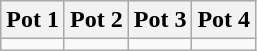<table class="wikitable">
<tr>
<th width=25%>Pot 1</th>
<th width=25%>Pot 2</th>
<th width=25%>Pot 3</th>
<th width=25%>Pot 4</th>
</tr>
<tr>
<td valign=top></td>
<td valign=top></td>
<td valign=top></td>
<td valign=top></td>
</tr>
</table>
